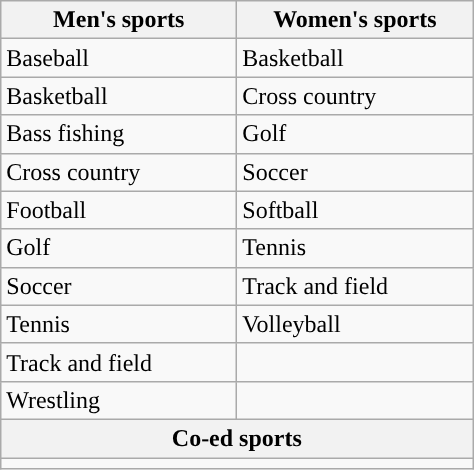<table class="wikitable"; style= "text-align: ">
<tr>
<th width=150px>Men's sports</th>
<th width=150px>Women's sports</th>
</tr>
<tr>
<td>Baseball</td>
<td>Basketball</td>
</tr>
<tr>
<td>Basketball</td>
<td>Cross country</td>
</tr>
<tr>
<td>Bass fishing</td>
<td>Golf</td>
</tr>
<tr>
<td>Cross country</td>
<td>Soccer</td>
</tr>
<tr>
<td>Football</td>
<td>Softball</td>
</tr>
<tr>
<td>Golf</td>
<td>Tennis</td>
</tr>
<tr>
<td>Soccer</td>
<td>Track and field</td>
</tr>
<tr>
<td>Tennis</td>
<td>Volleyball</td>
</tr>
<tr>
<td>Track and field</td>
<td></td>
</tr>
<tr>
<td>Wrestling</td>
<td></td>
</tr>
<tr>
<th colspan=2>Co-ed sports</th>
</tr>
<tr>
<td colspan=2></td>
</tr>
</table>
